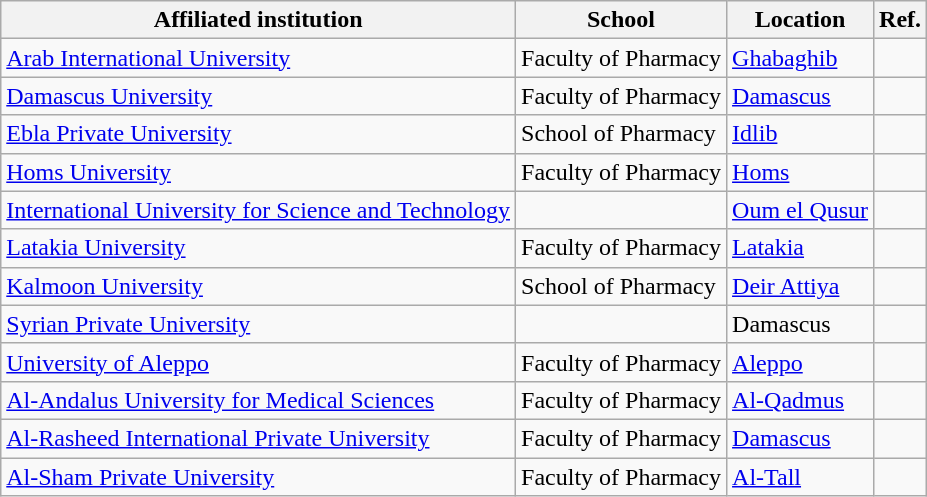<table class="wikitable sortable">
<tr>
<th>Affiliated institution</th>
<th>School</th>
<th>Location</th>
<th>Ref.</th>
</tr>
<tr>
<td><a href='#'>Arab International University</a></td>
<td>Faculty of Pharmacy</td>
<td><a href='#'>Ghabaghib</a></td>
<td></td>
</tr>
<tr>
<td><a href='#'>Damascus University</a></td>
<td>Faculty of Pharmacy</td>
<td><a href='#'>Damascus</a></td>
<td></td>
</tr>
<tr>
<td><a href='#'>Ebla Private University</a></td>
<td>School of Pharmacy</td>
<td><a href='#'>Idlib</a></td>
<td></td>
</tr>
<tr>
<td><a href='#'>Homs University</a></td>
<td>Faculty of Pharmacy</td>
<td><a href='#'>Homs</a></td>
<td></td>
</tr>
<tr>
<td><a href='#'>International University for Science and Technology</a></td>
<td></td>
<td><a href='#'>Oum el Qusur</a></td>
<td></td>
</tr>
<tr>
<td><a href='#'>Latakia University</a></td>
<td>Faculty of Pharmacy</td>
<td><a href='#'>Latakia</a></td>
<td></td>
</tr>
<tr>
<td><a href='#'>Kalmoon University</a></td>
<td>School of Pharmacy</td>
<td><a href='#'>Deir Attiya</a></td>
<td></td>
</tr>
<tr>
<td><a href='#'>Syrian Private University</a></td>
<td></td>
<td>Damascus</td>
<td></td>
</tr>
<tr>
<td><a href='#'>University of Aleppo</a></td>
<td>Faculty of Pharmacy</td>
<td><a href='#'>Aleppo</a></td>
<td></td>
</tr>
<tr>
<td><a href='#'>Al-Andalus University for Medical Sciences</a></td>
<td>Faculty of Pharmacy</td>
<td><a href='#'>Al-Qadmus</a></td>
<td></td>
</tr>
<tr>
<td><a href='#'>Al-Rasheed International Private University</a></td>
<td>Faculty of Pharmacy</td>
<td><a href='#'>Damascus</a></td>
<td></td>
</tr>
<tr>
<td><a href='#'>Al-Sham Private University</a></td>
<td>Faculty of Pharmacy</td>
<td><a href='#'>Al-Tall</a></td>
<td></td>
</tr>
</table>
